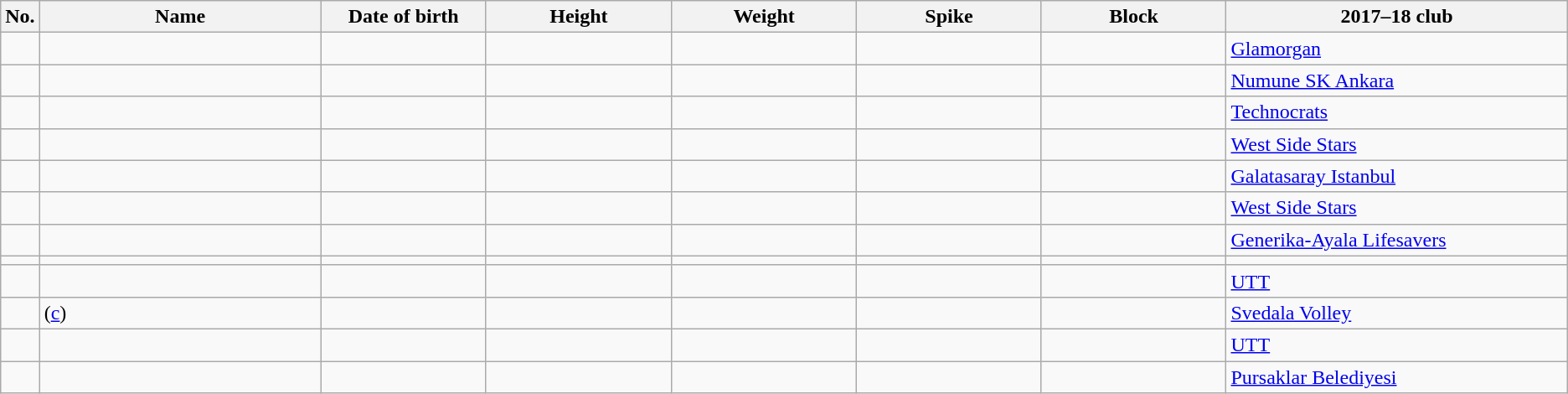<table class="wikitable sortable" style="font-size:100%; text-align:center;">
<tr>
<th>No.</th>
<th style="width:14em">Name</th>
<th style="width:8em">Date of birth</th>
<th style="width:9em">Height</th>
<th style="width:9em">Weight</th>
<th style="width:9em">Spike</th>
<th style="width:9em">Block</th>
<th style="width:17em">2017–18 club</th>
</tr>
<tr>
<td></td>
<td align=left></td>
<td align=right></td>
<td></td>
<td></td>
<td></td>
<td></td>
<td align=left> <a href='#'>Glamorgan</a></td>
</tr>
<tr>
<td></td>
<td align=left></td>
<td align=right></td>
<td></td>
<td></td>
<td></td>
<td></td>
<td align=left> <a href='#'>Numune SK Ankara</a></td>
</tr>
<tr>
<td></td>
<td align=left></td>
<td align=right></td>
<td></td>
<td></td>
<td></td>
<td></td>
<td align=left> <a href='#'>Technocrats</a></td>
</tr>
<tr>
<td></td>
<td align=left></td>
<td align=right></td>
<td></td>
<td></td>
<td></td>
<td></td>
<td align=left> <a href='#'>West Side Stars</a></td>
</tr>
<tr>
<td></td>
<td align=left></td>
<td align=right></td>
<td></td>
<td></td>
<td></td>
<td></td>
<td align=left> <a href='#'>Galatasaray Istanbul</a></td>
</tr>
<tr>
<td></td>
<td align=left></td>
<td align=right></td>
<td></td>
<td></td>
<td></td>
<td></td>
<td align=left> <a href='#'>West Side Stars</a></td>
</tr>
<tr>
<td></td>
<td align=left></td>
<td align=right></td>
<td></td>
<td></td>
<td></td>
<td></td>
<td align=left> <a href='#'>Generika-Ayala Lifesavers</a></td>
</tr>
<tr>
<td></td>
<td align=left></td>
<td align=right></td>
<td></td>
<td></td>
<td></td>
<td></td>
<td align=left></td>
</tr>
<tr>
<td></td>
<td align=left></td>
<td align=right></td>
<td></td>
<td></td>
<td></td>
<td></td>
<td align=left> <a href='#'>UTT</a></td>
</tr>
<tr>
<td></td>
<td align=left> (<a href='#'>c</a>)</td>
<td align=right></td>
<td></td>
<td></td>
<td></td>
<td></td>
<td align=left> <a href='#'>Svedala Volley</a></td>
</tr>
<tr>
<td></td>
<td align=left></td>
<td align=right></td>
<td></td>
<td></td>
<td></td>
<td></td>
<td align=left> <a href='#'>UTT</a></td>
</tr>
<tr>
<td></td>
<td align=left></td>
<td align=right></td>
<td></td>
<td></td>
<td></td>
<td></td>
<td align=left> <a href='#'>Pursaklar Belediyesi</a></td>
</tr>
</table>
